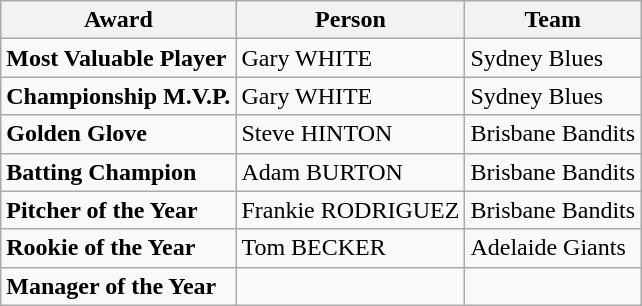<table class="wikitable">
<tr>
<th>Award</th>
<th>Person</th>
<th>Team</th>
</tr>
<tr>
<td><strong>Most Valuable Player</strong></td>
<td>Gary WHITE</td>
<td>Sydney Blues</td>
</tr>
<tr>
<td><strong>Championship M.V.P.</strong></td>
<td>Gary WHITE</td>
<td>Sydney Blues</td>
</tr>
<tr>
<td><strong>Golden Glove</strong></td>
<td>Steve HINTON</td>
<td>Brisbane Bandits</td>
</tr>
<tr>
<td><strong>Batting Champion</strong></td>
<td>Adam BURTON</td>
<td>Brisbane Bandits</td>
</tr>
<tr>
<td><strong>Pitcher of the Year</strong></td>
<td>Frankie RODRIGUEZ</td>
<td>Brisbane Bandits</td>
</tr>
<tr>
<td><strong>Rookie of the Year</strong></td>
<td>Tom BECKER</td>
<td>Adelaide Giants</td>
</tr>
<tr>
<td><strong>Manager of the Year</strong></td>
<td></td>
<td></td>
</tr>
</table>
